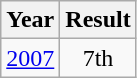<table class="wikitable" style="text-align:center">
<tr>
<th>Year</th>
<th>Result</th>
</tr>
<tr>
<td><a href='#'>2007</a></td>
<td>7th</td>
</tr>
</table>
